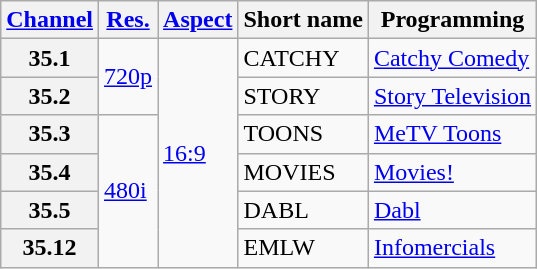<table class="wikitable">
<tr>
<th scope = "col"><a href='#'>Channel</a></th>
<th scope = "col"><a href='#'>Res.</a></th>
<th scope = "col"><a href='#'>Aspect</a></th>
<th scope = "col">Short name</th>
<th scope = "col">Programming</th>
</tr>
<tr>
<th scope = "row">35.1</th>
<td rowspan=2><a href='#'>720p</a></td>
<td rowspan=6><a href='#'>16:9</a></td>
<td>CATCHY</td>
<td><a href='#'>Catchy Comedy</a></td>
</tr>
<tr>
<th scope = "row">35.2</th>
<td>STORY</td>
<td><a href='#'>Story Television</a></td>
</tr>
<tr>
<th scope = "row">35.3</th>
<td rowspan=4><a href='#'>480i</a></td>
<td>TOONS</td>
<td><a href='#'>MeTV Toons</a></td>
</tr>
<tr>
<th scope = "row">35.4</th>
<td>MOVIES</td>
<td><a href='#'>Movies!</a></td>
</tr>
<tr>
<th scope "row">35.5</th>
<td>DABL</td>
<td><a href='#'>Dabl</a></td>
</tr>
<tr>
<th scope = "row">35.12</th>
<td>EMLW</td>
<td><a href='#'>Infomercials</a></td>
</tr>
</table>
